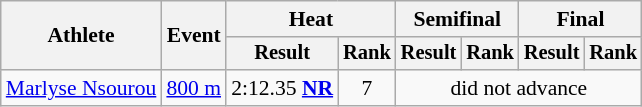<table class=wikitable style="font-size:90%">
<tr>
<th rowspan="2">Athlete</th>
<th rowspan="2">Event</th>
<th colspan="2">Heat</th>
<th colspan="2">Semifinal</th>
<th colspan="2">Final</th>
</tr>
<tr style="font-size:95%">
<th>Result</th>
<th>Rank</th>
<th>Result</th>
<th>Rank</th>
<th>Result</th>
<th>Rank</th>
</tr>
<tr align=center>
<td align=left><a href='#'>Marlyse Nsourou</a></td>
<td align=left><a href='#'>800 m</a></td>
<td>2:12.35 <strong><a href='#'>NR</a></strong></td>
<td>7</td>
<td colspan=4>did not advance</td>
</tr>
</table>
